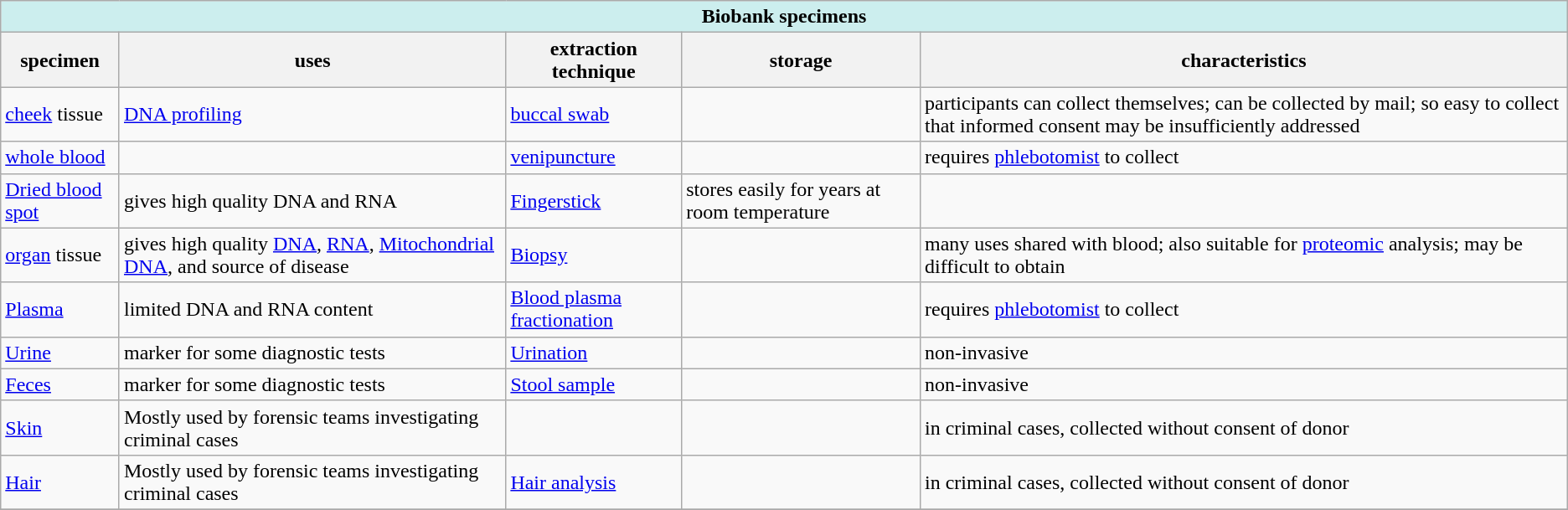<table class="wikitable sortable">
<tr>
<th colspan="5" style="background-color: #CCEEEE;">Biobank specimens</th>
</tr>
<tr>
<th>specimen</th>
<th>uses</th>
<th>extraction technique</th>
<th>storage</th>
<th>characteristics</th>
</tr>
<tr>
<td><a href='#'>cheek</a> tissue</td>
<td><a href='#'>DNA profiling</a></td>
<td><a href='#'>buccal swab</a></td>
<td></td>
<td>participants can collect themselves; can be collected by mail; so easy to collect that informed consent may be insufficiently addressed</td>
</tr>
<tr>
<td><a href='#'>whole blood</a></td>
<td></td>
<td><a href='#'>venipuncture</a></td>
<td></td>
<td>requires <a href='#'>phlebotomist</a> to collect</td>
</tr>
<tr>
<td><a href='#'>Dried blood spot</a></td>
<td>gives high quality DNA and RNA</td>
<td><a href='#'>Fingerstick</a></td>
<td>stores easily for years at room temperature</td>
<td></td>
</tr>
<tr>
<td><a href='#'>organ</a> tissue</td>
<td>gives high quality <a href='#'>DNA</a>, <a href='#'>RNA</a>, <a href='#'>Mitochondrial DNA</a>, and source of disease</td>
<td><a href='#'>Biopsy</a></td>
<td></td>
<td>many uses shared with blood; also suitable for <a href='#'>proteomic</a> analysis; may be difficult to obtain</td>
</tr>
<tr>
<td><a href='#'>Plasma</a></td>
<td>limited DNA and RNA content</td>
<td><a href='#'>Blood plasma fractionation</a></td>
<td></td>
<td>requires <a href='#'>phlebotomist</a> to collect</td>
</tr>
<tr>
<td><a href='#'>Urine</a></td>
<td>marker for some diagnostic tests</td>
<td><a href='#'>Urination</a></td>
<td></td>
<td>non-invasive</td>
</tr>
<tr>
<td><a href='#'>Feces</a></td>
<td>marker for some diagnostic tests</td>
<td><a href='#'>Stool sample</a></td>
<td></td>
<td>non-invasive</td>
</tr>
<tr>
<td><a href='#'>Skin</a></td>
<td>Mostly used by forensic teams investigating criminal cases</td>
<td></td>
<td></td>
<td>in criminal cases, collected without consent of donor</td>
</tr>
<tr>
<td><a href='#'>Hair</a></td>
<td>Mostly used by forensic teams investigating criminal cases</td>
<td><a href='#'>Hair analysis</a></td>
<td></td>
<td>in criminal cases, collected without consent of donor</td>
</tr>
<tr>
</tr>
</table>
